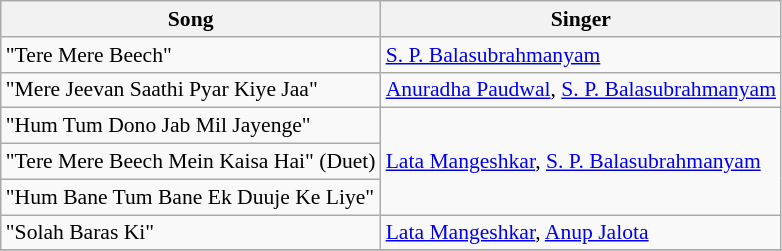<table class="wikitable" style="font-size:90%">
<tr>
<th>Song</th>
<th>Singer</th>
</tr>
<tr>
<td>"Tere Mere Beech"</td>
<td><a href='#'>S. P. Balasubrahmanyam</a></td>
</tr>
<tr>
<td>"Mere Jeevan Saathi Pyar Kiye Jaa"</td>
<td><a href='#'>Anuradha Paudwal</a>, <a href='#'>S. P. Balasubrahmanyam</a></td>
</tr>
<tr>
<td>"Hum Tum Dono Jab Mil Jayenge"</td>
<td rowspan="3"><a href='#'>Lata Mangeshkar</a>, <a href='#'>S. P. Balasubrahmanyam</a></td>
</tr>
<tr>
<td>"Tere Mere Beech Mein Kaisa Hai" (Duet)</td>
</tr>
<tr>
<td>"Hum Bane Tum Bane Ek Duuje Ke Liye"</td>
</tr>
<tr>
<td>"Solah Baras Ki"</td>
<td><a href='#'>Lata Mangeshkar</a>, <a href='#'>Anup Jalota</a></td>
</tr>
<tr>
</tr>
</table>
